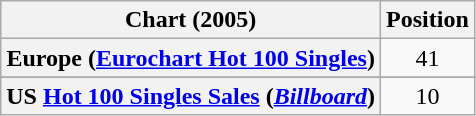<table class="wikitable sortable plainrowheaders" style="text-align:center">
<tr>
<th scope="col">Chart (2005)</th>
<th scope="col">Position</th>
</tr>
<tr>
<th scope="row">Europe (<a href='#'>Eurochart Hot 100 Singles</a>)</th>
<td>41</td>
</tr>
<tr>
</tr>
<tr>
</tr>
<tr>
</tr>
<tr>
</tr>
<tr>
</tr>
<tr>
<th scope="row">US <a href='#'>Hot 100 Singles Sales</a> (<em><a href='#'>Billboard</a></em>)</th>
<td>10</td>
</tr>
</table>
